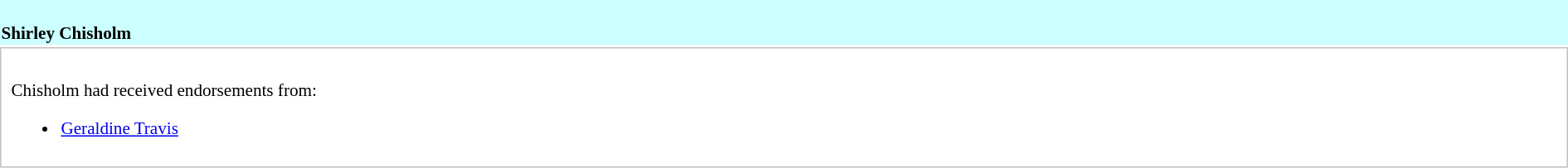<table class="collapsible collapsed" style="width:100%;font-size:88%;text-align:left; border:0; margin-top:0.2em;">
<tr>
<th style="background:#cff; font-weight:normal;"><br><strong>Shirley Chisholm</strong></th>
</tr>
<tr>
<td style="border:solid 1px silver; padding:8px; background:white;"><br>Chisholm had received endorsements from:<ul><li><a href='#'>Geraldine Travis</a></li></ul></td>
</tr>
<tr>
<td style="text-align:center;"></td>
</tr>
</table>
